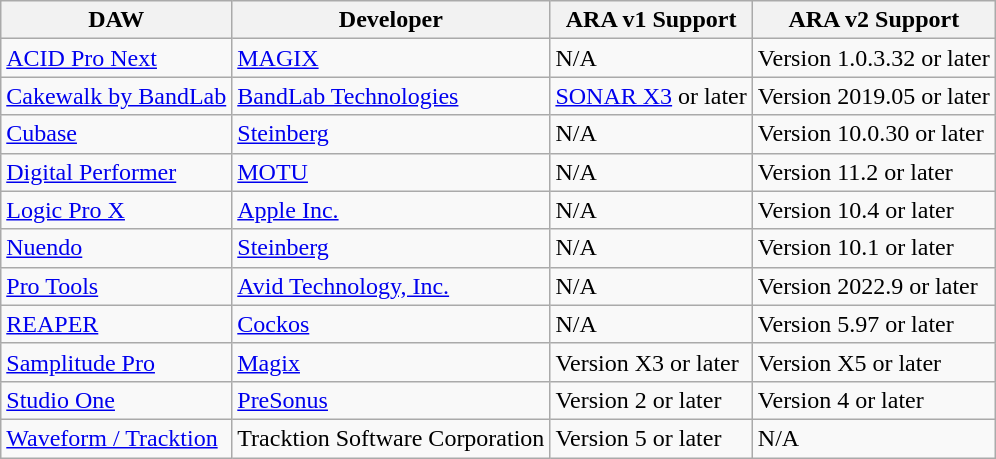<table class="wikitable">
<tr>
<th>DAW</th>
<th>Developer</th>
<th>ARA v1 Support</th>
<th>ARA v2 Support</th>
</tr>
<tr>
<td><a href='#'>ACID Pro Next</a></td>
<td><a href='#'>MAGIX</a></td>
<td>N/A</td>
<td>Version 1.0.3.32 or later</td>
</tr>
<tr>
<td><a href='#'>Cakewalk by BandLab</a></td>
<td><a href='#'>BandLab Technologies</a></td>
<td><a href='#'>SONAR X3</a> or later</td>
<td>Version 2019.05 or later</td>
</tr>
<tr>
<td><a href='#'>Cubase</a></td>
<td><a href='#'>Steinberg</a></td>
<td>N/A</td>
<td>Version 10.0.30 or later</td>
</tr>
<tr>
<td><a href='#'>Digital Performer</a></td>
<td><a href='#'>MOTU</a></td>
<td>N/A</td>
<td>Version 11.2 or later</td>
</tr>
<tr>
<td><a href='#'>Logic Pro X</a></td>
<td><a href='#'>Apple Inc.</a></td>
<td>N/A</td>
<td>Version 10.4 or later</td>
</tr>
<tr>
<td><a href='#'>Nuendo</a></td>
<td><a href='#'>Steinberg</a></td>
<td>N/A</td>
<td>Version 10.1 or later</td>
</tr>
<tr>
<td><a href='#'>Pro Tools</a></td>
<td><a href='#'>Avid Technology, Inc.</a></td>
<td>N/A</td>
<td>Version 2022.9 or later</td>
</tr>
<tr>
<td><a href='#'>REAPER</a></td>
<td><a href='#'>Cockos</a></td>
<td>N/A</td>
<td>Version 5.97 or later</td>
</tr>
<tr>
<td><a href='#'>Samplitude Pro</a></td>
<td><a href='#'>Magix</a></td>
<td>Version X3 or later</td>
<td>Version X5 or later</td>
</tr>
<tr>
<td><a href='#'>Studio One</a></td>
<td><a href='#'>PreSonus</a></td>
<td>Version 2 or later</td>
<td>Version 4 or later</td>
</tr>
<tr>
<td><a href='#'>Waveform / Tracktion</a></td>
<td>Tracktion Software Corporation</td>
<td>Version 5 or later</td>
<td>N/A</td>
</tr>
</table>
